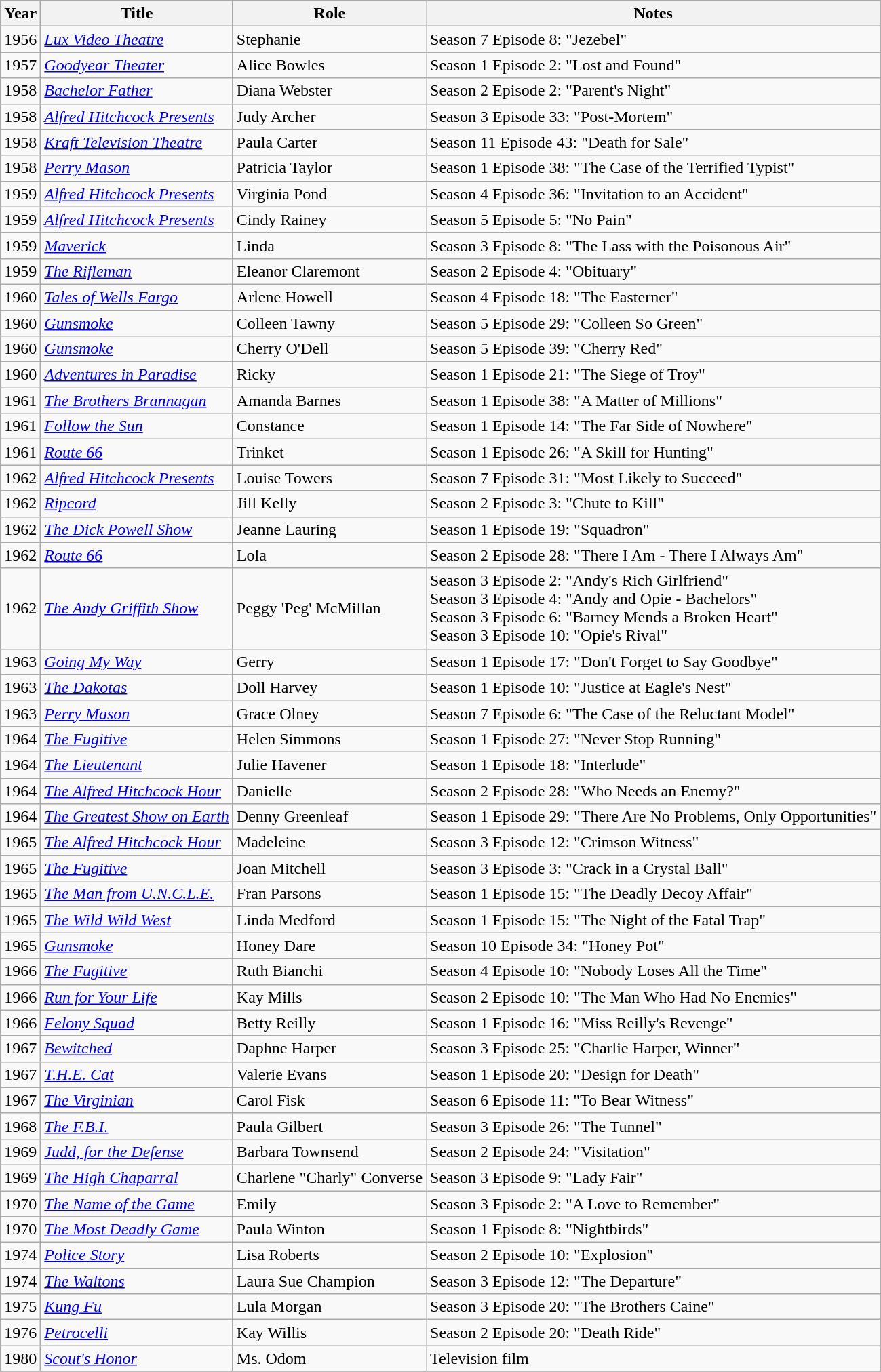<table class="wikitable sortable">
<tr>
<th>Year</th>
<th>Title</th>
<th>Role</th>
<th class="unsortable">Notes</th>
</tr>
<tr>
<td>1956</td>
<td><em><a href='#'>Lux Video Theatre</a></em></td>
<td>Stephanie</td>
<td>Season 7 Episode 8: "Jezebel"</td>
</tr>
<tr>
<td>1957</td>
<td><em><a href='#'>Goodyear Theater</a></em></td>
<td>Alice Bowles</td>
<td>Season 1 Episode 2: "Lost and Found"</td>
</tr>
<tr>
<td>1958</td>
<td><em><a href='#'>Bachelor Father</a></em></td>
<td>Diana Webster</td>
<td>Season 2 Episode 2: "Parent's Night"</td>
</tr>
<tr>
<td>1958</td>
<td><em><a href='#'>Alfred Hitchcock Presents</a></em></td>
<td>Judy Archer</td>
<td>Season 3 Episode 33: "Post-Mortem"</td>
</tr>
<tr>
<td>1958</td>
<td><em><a href='#'>Kraft Television Theatre</a></em></td>
<td>Paula Carter</td>
<td>Season 11 Episode 43: "Death for Sale"</td>
</tr>
<tr>
<td>1958</td>
<td><em><a href='#'>Perry Mason</a></em></td>
<td>Patricia Taylor</td>
<td>Season 1 Episode 38: "The Case of the Terrified Typist"</td>
</tr>
<tr>
<td>1959</td>
<td><em><a href='#'>Alfred Hitchcock Presents</a></em></td>
<td>Virginia Pond</td>
<td>Season 4 Episode 36: "Invitation to an Accident"</td>
</tr>
<tr>
<td>1959</td>
<td><em><a href='#'>Alfred Hitchcock Presents</a></em></td>
<td>Cindy Rainey</td>
<td>Season 5 Episode 5: "No Pain"</td>
</tr>
<tr>
<td>1959</td>
<td><em><a href='#'>Maverick</a></em></td>
<td>Linda</td>
<td>Season 3 Episode 8: "The Lass with the Poisonous Air"</td>
</tr>
<tr>
<td>1959</td>
<td><em><a href='#'>The Rifleman</a></em></td>
<td>Eleanor Claremont</td>
<td>Season 2 Episode 4: "Obituary"</td>
</tr>
<tr>
<td>1960</td>
<td><em><a href='#'>Tales of Wells Fargo</a></em></td>
<td>Arlene Howell</td>
<td>Season 4 Episode 18: "The Easterner"</td>
</tr>
<tr>
<td>1960</td>
<td><em><a href='#'>Gunsmoke</a></em></td>
<td>Colleen Tawny</td>
<td>Season 5 Episode 29: "Colleen So Green"</td>
</tr>
<tr>
<td>1960</td>
<td><em><a href='#'>Gunsmoke</a></em></td>
<td>Cherry O'Dell</td>
<td>Season 5 Episode 39: "Cherry Red"</td>
</tr>
<tr>
<td>1960</td>
<td><em><a href='#'>Adventures in Paradise</a></em></td>
<td>Ricky</td>
<td>Season 1 Episode 21: "The Siege of Troy"</td>
</tr>
<tr>
<td>1961</td>
<td><em><a href='#'>The Brothers Brannagan</a></em></td>
<td>Amanda Barnes</td>
<td>Season 1 Episode 38: "A Matter of Millions"</td>
</tr>
<tr>
<td>1961</td>
<td><em><a href='#'>Follow the Sun</a></em></td>
<td>Constance</td>
<td>Season 1 Episode 14: "The Far Side of Nowhere"</td>
</tr>
<tr>
<td>1961</td>
<td><em><a href='#'>Route 66</a></em></td>
<td>Trinket</td>
<td>Season 1 Episode 26: "A Skill for Hunting"</td>
</tr>
<tr>
<td>1962</td>
<td><em><a href='#'>Alfred Hitchcock Presents</a></em></td>
<td>Louise Towers</td>
<td>Season 7 Episode 31: "Most Likely to Succeed"</td>
</tr>
<tr>
<td>1962</td>
<td><em><a href='#'>Ripcord</a></em></td>
<td>Jill Kelly</td>
<td>Season 2 Episode 3: "Chute to Kill"</td>
</tr>
<tr>
<td>1962</td>
<td><em><a href='#'>The Dick Powell Show</a></em></td>
<td>Jeanne Lauring</td>
<td>Season 1 Episode 19: "Squadron"</td>
</tr>
<tr>
<td>1962</td>
<td><em><a href='#'>Route 66</a></em></td>
<td>Lola</td>
<td>Season 2 Episode 28: "There I Am - There I Always Am"</td>
</tr>
<tr>
<td>1962</td>
<td><em><a href='#'>The Andy Griffith Show</a></em></td>
<td>Peggy 'Peg' McMillan</td>
<td>Season 3 Episode 2: "Andy's Rich Girlfriend"<br>Season 3 Episode 4: "Andy and Opie - Bachelors"<br>Season 3 Episode 6: "Barney Mends a Broken Heart"<br>Season 3 Episode 10: "Opie's Rival"</td>
</tr>
<tr>
<td>1963</td>
<td><em><a href='#'>Going My Way</a></em></td>
<td>Gerry</td>
<td>Season 1 Episode 17: "Don't Forget to Say Goodbye"</td>
</tr>
<tr>
<td>1963</td>
<td><em><a href='#'>The Dakotas</a></em></td>
<td>Doll Harvey</td>
<td>Season 1 Episode 10: "Justice at Eagle's Nest"</td>
</tr>
<tr>
<td>1963</td>
<td><em><a href='#'>Perry Mason</a></em></td>
<td>Grace Olney</td>
<td>Season 7 Episode 6: "The Case of the Reluctant Model"</td>
</tr>
<tr>
<td>1964</td>
<td><em><a href='#'>The Fugitive</a></em></td>
<td>Helen Simmons</td>
<td>Season 1 Episode 27: "Never Stop Running"</td>
</tr>
<tr>
<td>1964</td>
<td><em><a href='#'>The Lieutenant</a></em></td>
<td>Julie Havener</td>
<td>Season 1 Episode 18: "Interlude"</td>
</tr>
<tr>
<td>1964</td>
<td><em><a href='#'>The Alfred Hitchcock Hour</a></em></td>
<td>Danielle</td>
<td>Season 2 Episode 28: "Who Needs an Enemy?"</td>
</tr>
<tr>
<td>1964</td>
<td><em><a href='#'>The Greatest Show on Earth</a></em></td>
<td>Denny Greenleaf</td>
<td>Season 1 Episode 29: "There Are No Problems, Only Opportunities"</td>
</tr>
<tr>
<td>1965</td>
<td><em><a href='#'>The Alfred Hitchcock Hour</a></em></td>
<td>Madeleine</td>
<td>Season 3 Episode 12: "Crimson Witness"</td>
</tr>
<tr>
<td>1965</td>
<td><em><a href='#'>The Fugitive</a></em></td>
<td>Joan Mitchell</td>
<td>Season 3 Episode 3: "Crack in a Crystal Ball"</td>
</tr>
<tr>
<td>1965</td>
<td><em><a href='#'>The Man from U.N.C.L.E.</a></em></td>
<td>Fran Parsons</td>
<td>Season 1 Episode 15: "The Deadly Decoy Affair"</td>
</tr>
<tr>
<td>1965</td>
<td><em><a href='#'>The Wild Wild West</a></em></td>
<td>Linda Medford</td>
<td>Season 1 Episode 15: "The Night of the Fatal Trap"</td>
</tr>
<tr>
<td>1965</td>
<td><em><a href='#'>Gunsmoke</a></em></td>
<td>Honey Dare</td>
<td>Season 10 Episode 34: "Honey Pot"</td>
</tr>
<tr>
<td>1966</td>
<td><em><a href='#'>The Fugitive</a></em></td>
<td>Ruth Bianchi</td>
<td>Season 4 Episode 10: "Nobody Loses All the Time"</td>
</tr>
<tr>
<td>1966</td>
<td><em><a href='#'>Run for Your Life</a></em></td>
<td>Kay Mills</td>
<td>Season 2 Episode 10: "The Man Who Had No Enemies"</td>
</tr>
<tr>
<td>1966</td>
<td><em><a href='#'>Felony Squad</a></em></td>
<td>Betty Reilly</td>
<td>Season 1 Episode 16: "Miss Reilly's Revenge"</td>
</tr>
<tr>
<td>1967</td>
<td><em><a href='#'>Bewitched</a></em></td>
<td>Daphne Harper</td>
<td>Season 3 Episode 25: "Charlie Harper, Winner"</td>
</tr>
<tr>
<td>1967</td>
<td><em><a href='#'>T.H.E. Cat</a></em></td>
<td>Valerie Evans</td>
<td>Season 1 Episode 20: "Design for Death"</td>
</tr>
<tr>
<td>1967</td>
<td><em><a href='#'>The Virginian</a></em></td>
<td>Carol Fisk</td>
<td>Season 6 Episode 11: "To Bear Witness"</td>
</tr>
<tr>
<td>1968</td>
<td><em><a href='#'>The F.B.I.</a></em></td>
<td>Paula Gilbert</td>
<td>Season 3 Episode 26: "The Tunnel"</td>
</tr>
<tr>
<td>1969</td>
<td><em><a href='#'>Judd, for the Defense</a></em></td>
<td>Barbara Townsend</td>
<td>Season 2 Episode 24: "Visitation"</td>
</tr>
<tr>
<td>1969</td>
<td><em><a href='#'>The High Chaparral</a></em></td>
<td>Charlene "Charly" Converse</td>
<td>Season 3 Episode 9: "Lady Fair"</td>
</tr>
<tr>
<td>1970</td>
<td><em><a href='#'>The Name of the Game</a></em></td>
<td>Emily</td>
<td>Season 3 Episode 2: "A Love to Remember"</td>
</tr>
<tr>
<td>1970</td>
<td><em><a href='#'>The Most Deadly Game</a></em></td>
<td>Paula Winton</td>
<td>Season 1 Episode 8: "Nightbirds"</td>
</tr>
<tr>
<td>1974</td>
<td><em><a href='#'>Police Story</a></em></td>
<td>Lisa Roberts</td>
<td>Season 2 Episode 10: "Explosion"</td>
</tr>
<tr>
<td>1974</td>
<td><em><a href='#'>The Waltons</a></em></td>
<td>Laura Sue Champion</td>
<td>Season 3 Episode 12: "The Departure"</td>
</tr>
<tr>
<td>1975</td>
<td><em><a href='#'>Kung Fu</a></em></td>
<td>Lula Morgan</td>
<td>Season 3 Episode 20: "The Brothers Caine"</td>
</tr>
<tr>
<td>1976</td>
<td><em><a href='#'>Petrocelli</a></em></td>
<td>Kay Willis</td>
<td>Season 2 Episode 20: "Death Ride"</td>
</tr>
<tr>
<td>1980</td>
<td><em><a href='#'>Scout's Honor</a></em></td>
<td>Ms. Odom</td>
<td>Television film</td>
</tr>
<tr>
</tr>
</table>
